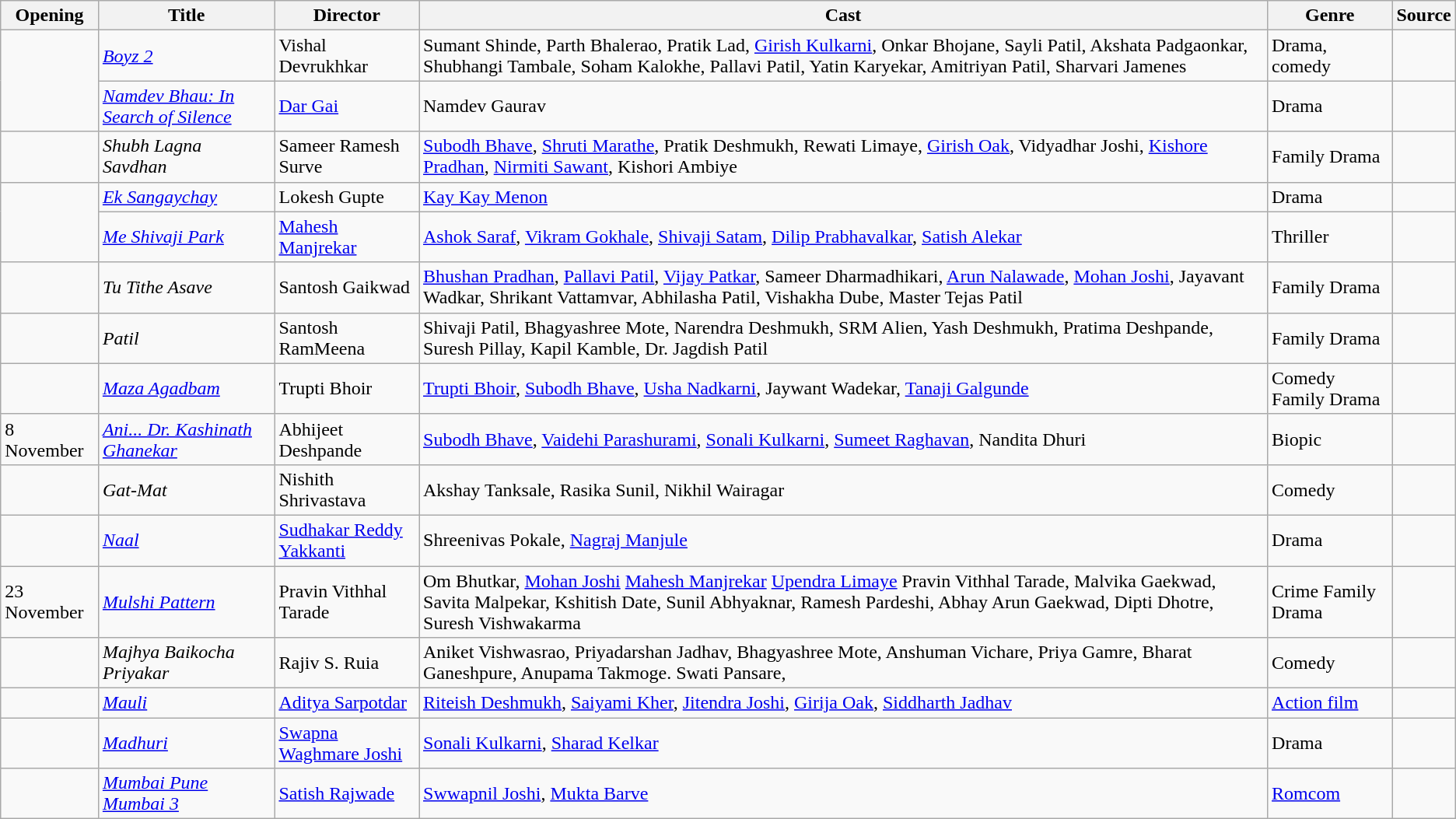<table class="wikitable sortable">
<tr>
<th>Opening</th>
<th>Title</th>
<th>Director</th>
<th>Cast</th>
<th>Genre</th>
<th>Source</th>
</tr>
<tr>
<td rowspan="2"></td>
<td><em><a href='#'>Boyz 2</a></em></td>
<td>Vishal Devrukhkar</td>
<td>Sumant Shinde, Parth Bhalerao, Pratik Lad, <a href='#'>Girish Kulkarni</a>, Onkar Bhojane, Sayli Patil, Akshata Padgaonkar, Shubhangi Tambale, Soham Kalokhe, Pallavi Patil, Yatin Karyekar, Amitriyan Patil, Sharvari Jamenes</td>
<td>Drama, comedy</td>
<td></td>
</tr>
<tr>
<td><em><a href='#'>Namdev Bhau: In Search of Silence</a></em></td>
<td><a href='#'>Dar Gai</a></td>
<td>Namdev Gaurav</td>
<td>Drama</td>
<td></td>
</tr>
<tr>
<td></td>
<td><em>Shubh Lagna Savdhan</em></td>
<td>Sameer Ramesh Surve</td>
<td><a href='#'>Subodh Bhave</a>, <a href='#'>Shruti Marathe</a>, Pratik Deshmukh, Rewati Limaye, <a href='#'>Girish Oak</a>, Vidyadhar Joshi, <a href='#'>Kishore Pradhan</a>, <a href='#'>Nirmiti Sawant</a>, Kishori Ambiye</td>
<td>Family Drama</td>
<td></td>
</tr>
<tr>
<td rowspan="2"></td>
<td><em><a href='#'>Ek Sangaychay</a></em></td>
<td>Lokesh Gupte</td>
<td><a href='#'>Kay Kay Menon</a></td>
<td>Drama</td>
<td></td>
</tr>
<tr>
<td><em><a href='#'>Me Shivaji Park</a></em></td>
<td><a href='#'>Mahesh Manjrekar</a></td>
<td><a href='#'>Ashok Saraf</a>, <a href='#'>Vikram Gokhale</a>, <a href='#'>Shivaji Satam</a>, <a href='#'>Dilip Prabhavalkar</a>, <a href='#'>Satish Alekar</a></td>
<td>Thriller</td>
<td></td>
</tr>
<tr>
<td></td>
<td><em>Tu Tithe Asave</em></td>
<td>Santosh Gaikwad</td>
<td><a href='#'>Bhushan Pradhan</a>, <a href='#'>Pallavi Patil</a>, <a href='#'>Vijay Patkar</a>, Sameer Dharmadhikari, <a href='#'>Arun Nalawade</a>, <a href='#'>Mohan Joshi</a>, Jayavant Wadkar, Shrikant Vattamvar, Abhilasha Patil, Vishakha Dube, Master Tejas Patil</td>
<td>Family Drama</td>
<td></td>
</tr>
<tr>
<td></td>
<td><em>Patil</em></td>
<td>Santosh RamMeena</td>
<td>Shivaji Patil, Bhagyashree Mote, Narendra Deshmukh, SRM Alien, Yash Deshmukh, Pratima Deshpande, Suresh Pillay, Kapil Kamble, Dr. Jagdish Patil</td>
<td>Family Drama</td>
<td></td>
</tr>
<tr>
<td></td>
<td><em><a href='#'>Maza Agadbam</a></em></td>
<td>Trupti Bhoir</td>
<td><a href='#'>Trupti Bhoir</a>, <a href='#'>Subodh Bhave</a>, <a href='#'>Usha Nadkarni</a>, Jaywant Wadekar, <a href='#'>Tanaji Galgunde</a></td>
<td>Comedy Family Drama</td>
<td></td>
</tr>
<tr>
<td>8 November</td>
<td><em><a href='#'>Ani... Dr. Kashinath Ghanekar</a></em></td>
<td>Abhijeet Deshpande</td>
<td><a href='#'>Subodh Bhave</a>, <a href='#'>Vaidehi Parashurami</a>, <a href='#'>Sonali Kulkarni</a>, <a href='#'>Sumeet Raghavan</a>, Nandita Dhuri</td>
<td>Biopic</td>
<td></td>
</tr>
<tr>
<td></td>
<td><em>Gat-Mat</em></td>
<td>Nishith Shrivastava</td>
<td>Akshay Tanksale, Rasika Sunil, Nikhil Wairagar</td>
<td>Comedy</td>
<td></td>
</tr>
<tr>
<td></td>
<td><em><a href='#'>Naal</a></em></td>
<td><a href='#'>Sudhakar Reddy Yakkanti</a></td>
<td>Shreenivas Pokale, <a href='#'>Nagraj Manjule</a></td>
<td>Drama</td>
<td></td>
</tr>
<tr>
<td>23 November</td>
<td><em><a href='#'>Mulshi Pattern</a></em></td>
<td>Pravin Vithhal Tarade</td>
<td>Om Bhutkar, <a href='#'>Mohan Joshi</a> <a href='#'>Mahesh Manjrekar</a> <a href='#'>Upendra Limaye</a> Pravin Vithhal Tarade, Malvika Gaekwad, Savita Malpekar, Kshitish Date, Sunil Abhyaknar, Ramesh Pardeshi, Abhay Arun Gaekwad, Dipti Dhotre, Suresh Vishwakarma</td>
<td>Crime Family Drama</td>
<td></td>
</tr>
<tr>
<td></td>
<td><em>Majhya Baikocha Priyakar</em></td>
<td>Rajiv S. Ruia</td>
<td>Aniket Vishwasrao, Priyadarshan Jadhav, Bhagyashree Mote, Anshuman Vichare, Priya Gamre, Bharat Ganeshpure, Anupama Takmoge. Swati Pansare,</td>
<td>Comedy</td>
<td></td>
</tr>
<tr>
<td></td>
<td><em><a href='#'>Mauli</a></em></td>
<td><a href='#'>Aditya Sarpotdar</a></td>
<td><a href='#'>Riteish Deshmukh</a>, <a href='#'>Saiyami Kher</a>, <a href='#'>Jitendra Joshi</a>, <a href='#'>Girija Oak</a>, <a href='#'>Siddharth Jadhav</a></td>
<td><a href='#'>Action film</a></td>
<td></td>
</tr>
<tr>
<td></td>
<td><em><a href='#'>Madhuri</a></em></td>
<td><a href='#'>Swapna Waghmare Joshi</a></td>
<td><a href='#'>Sonali Kulkarni</a>, <a href='#'>Sharad Kelkar</a></td>
<td>Drama</td>
<td></td>
</tr>
<tr>
<td></td>
<td><em><a href='#'>Mumbai Pune Mumbai 3</a></em></td>
<td><a href='#'>Satish Rajwade</a></td>
<td><a href='#'>Swwapnil Joshi</a>, <a href='#'>Mukta Barve</a></td>
<td><a href='#'>Romcom</a></td>
<td></td>
</tr>
</table>
